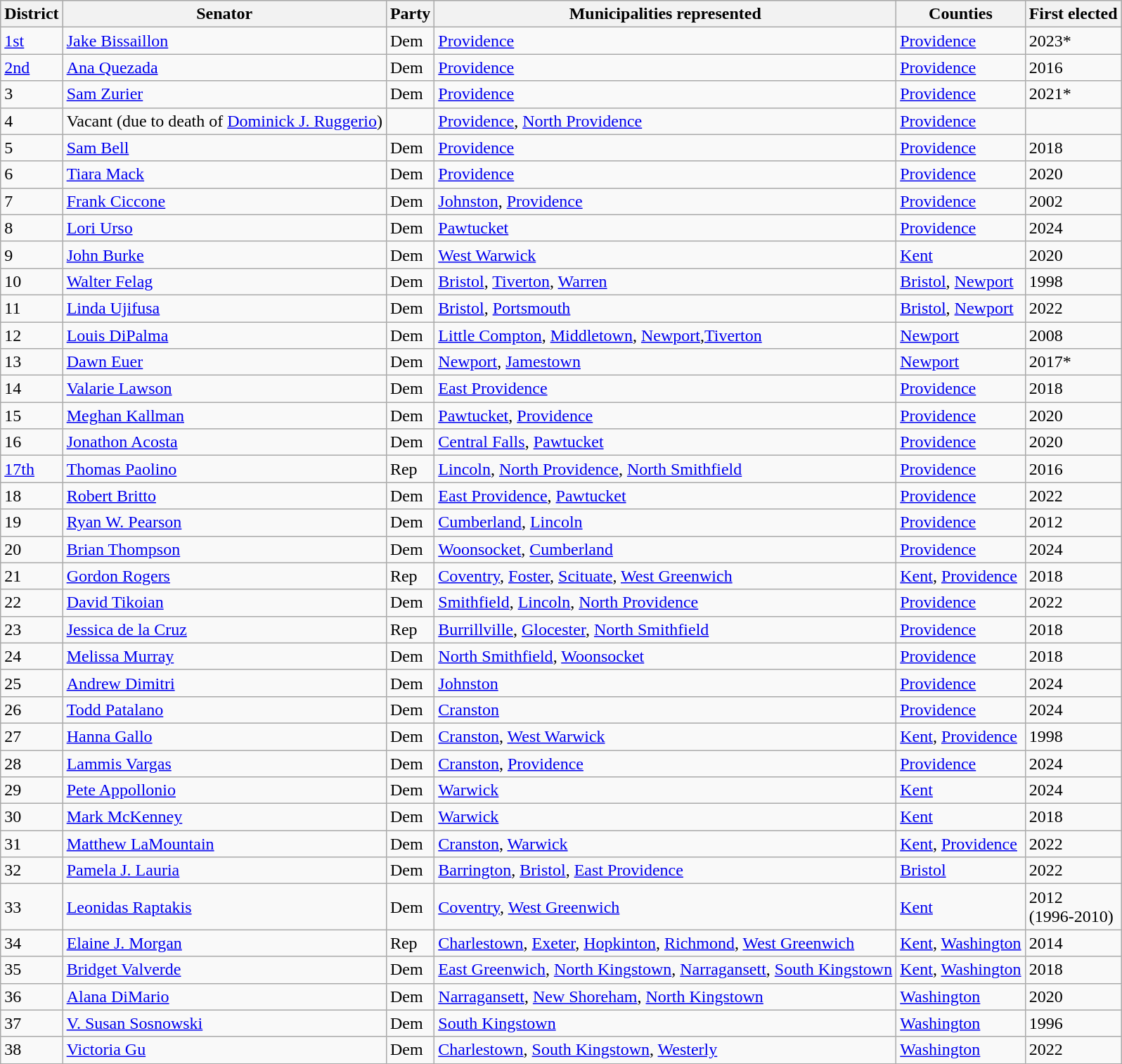<table class="sortable wikitable">
<tr style="background: #CCCCCC">
<th>District</th>
<th>Senator</th>
<th>Party</th>
<th>Municipalities represented</th>
<th>Counties</th>
<th>First elected</th>
</tr>
<tr>
<td><a href='#'>1st</a></td>
<td><a href='#'>Jake Bissaillon</a></td>
<td>Dem</td>
<td><a href='#'>Providence</a></td>
<td><a href='#'>Providence</a></td>
<td>2023*</td>
</tr>
<tr>
<td><a href='#'>2nd</a></td>
<td><a href='#'>Ana Quezada</a></td>
<td>Dem</td>
<td><a href='#'>Providence</a></td>
<td><a href='#'>Providence</a></td>
<td>2016</td>
</tr>
<tr>
<td>3</td>
<td><a href='#'>Sam Zurier</a></td>
<td>Dem</td>
<td><a href='#'>Providence</a></td>
<td><a href='#'>Providence</a></td>
<td>2021*</td>
</tr>
<tr>
<td>4</td>
<td>Vacant (due to death of <a href='#'>Dominick J. Ruggerio</a>)</td>
<td></td>
<td><a href='#'>Providence</a>, <a href='#'>North Providence</a></td>
<td><a href='#'>Providence</a></td>
<td></td>
</tr>
<tr>
<td>5</td>
<td><a href='#'>Sam Bell</a></td>
<td>Dem</td>
<td><a href='#'>Providence</a></td>
<td><a href='#'>Providence</a></td>
<td>2018</td>
</tr>
<tr>
<td>6</td>
<td><a href='#'>Tiara Mack</a></td>
<td>Dem</td>
<td><a href='#'>Providence</a></td>
<td><a href='#'>Providence</a></td>
<td>2020</td>
</tr>
<tr>
<td>7</td>
<td><a href='#'>Frank Ciccone</a></td>
<td>Dem</td>
<td><a href='#'>Johnston</a>, <a href='#'>Providence</a></td>
<td><a href='#'>Providence</a></td>
<td>2002</td>
</tr>
<tr>
<td>8</td>
<td><a href='#'>Lori Urso</a></td>
<td>Dem</td>
<td><a href='#'>Pawtucket</a></td>
<td><a href='#'>Providence</a></td>
<td>2024</td>
</tr>
<tr>
<td>9</td>
<td><a href='#'>John Burke</a></td>
<td>Dem</td>
<td><a href='#'>West Warwick</a></td>
<td><a href='#'>Kent</a></td>
<td>2020</td>
</tr>
<tr>
<td>10</td>
<td><a href='#'>Walter Felag</a></td>
<td>Dem</td>
<td><a href='#'>Bristol</a>, <a href='#'>Tiverton</a>, <a href='#'>Warren</a></td>
<td><a href='#'>Bristol</a>, <a href='#'>Newport</a></td>
<td>1998</td>
</tr>
<tr>
<td>11</td>
<td><a href='#'>Linda Ujifusa</a></td>
<td>Dem</td>
<td><a href='#'>Bristol</a>, <a href='#'>Portsmouth</a></td>
<td><a href='#'>Bristol</a>, <a href='#'>Newport</a></td>
<td>2022</td>
</tr>
<tr>
<td>12</td>
<td><a href='#'>Louis DiPalma</a></td>
<td>Dem</td>
<td><a href='#'>Little Compton</a>, <a href='#'>Middletown</a>, <a href='#'>Newport</a>,<a href='#'>Tiverton</a></td>
<td><a href='#'>Newport</a></td>
<td>2008</td>
</tr>
<tr>
<td>13</td>
<td><a href='#'>Dawn Euer</a></td>
<td>Dem</td>
<td><a href='#'>Newport</a>, <a href='#'>Jamestown</a></td>
<td><a href='#'>Newport</a></td>
<td>2017*</td>
</tr>
<tr>
<td>14</td>
<td><a href='#'>Valarie Lawson</a></td>
<td>Dem</td>
<td><a href='#'>East Providence</a></td>
<td><a href='#'>Providence</a></td>
<td>2018</td>
</tr>
<tr>
<td>15</td>
<td><a href='#'>Meghan Kallman</a></td>
<td>Dem</td>
<td><a href='#'>Pawtucket</a>, <a href='#'>Providence</a></td>
<td><a href='#'>Providence</a></td>
<td>2020</td>
</tr>
<tr>
<td>16</td>
<td><a href='#'>Jonathon Acosta</a></td>
<td>Dem</td>
<td><a href='#'>Central Falls</a>, <a href='#'>Pawtucket</a></td>
<td><a href='#'>Providence</a></td>
<td>2020</td>
</tr>
<tr>
<td><a href='#'>17th</a></td>
<td><a href='#'>Thomas Paolino</a></td>
<td>Rep</td>
<td><a href='#'>Lincoln</a>, <a href='#'>North Providence</a>, <a href='#'>North Smithfield</a></td>
<td><a href='#'>Providence</a></td>
<td>2016</td>
</tr>
<tr>
<td>18</td>
<td><a href='#'>Robert Britto</a></td>
<td>Dem</td>
<td><a href='#'>East Providence</a>, <a href='#'>Pawtucket</a></td>
<td><a href='#'>Providence</a></td>
<td>2022</td>
</tr>
<tr>
<td>19</td>
<td><a href='#'>Ryan W. Pearson</a></td>
<td>Dem</td>
<td><a href='#'>Cumberland</a>, <a href='#'>Lincoln</a></td>
<td><a href='#'>Providence</a></td>
<td>2012</td>
</tr>
<tr>
<td>20</td>
<td><a href='#'>Brian Thompson</a></td>
<td>Dem</td>
<td><a href='#'>Woonsocket</a>, <a href='#'>Cumberland</a></td>
<td><a href='#'>Providence</a></td>
<td>2024</td>
</tr>
<tr>
<td>21</td>
<td><a href='#'>Gordon Rogers</a></td>
<td>Rep</td>
<td><a href='#'>Coventry</a>, <a href='#'>Foster</a>, <a href='#'>Scituate</a>, <a href='#'>West Greenwich</a></td>
<td><a href='#'>Kent</a>, <a href='#'>Providence</a></td>
<td>2018</td>
</tr>
<tr>
<td>22</td>
<td><a href='#'>David Tikoian</a></td>
<td>Dem</td>
<td><a href='#'>Smithfield</a>, <a href='#'>Lincoln</a>, <a href='#'>North Providence</a></td>
<td><a href='#'>Providence</a></td>
<td>2022</td>
</tr>
<tr>
<td>23</td>
<td><a href='#'>Jessica de la Cruz</a></td>
<td>Rep</td>
<td><a href='#'>Burrillville</a>, <a href='#'>Glocester</a>, <a href='#'>North Smithfield</a></td>
<td><a href='#'>Providence</a></td>
<td>2018</td>
</tr>
<tr>
<td>24</td>
<td><a href='#'>Melissa Murray</a></td>
<td>Dem</td>
<td><a href='#'>North Smithfield</a>, <a href='#'>Woonsocket</a></td>
<td><a href='#'>Providence</a></td>
<td>2018</td>
</tr>
<tr>
<td>25</td>
<td><a href='#'>Andrew Dimitri</a></td>
<td>Dem</td>
<td><a href='#'>Johnston</a></td>
<td><a href='#'>Providence</a></td>
<td>2024</td>
</tr>
<tr>
<td>26</td>
<td><a href='#'>Todd Patalano</a></td>
<td>Dem</td>
<td><a href='#'>Cranston</a></td>
<td><a href='#'>Providence</a></td>
<td>2024</td>
</tr>
<tr>
<td>27</td>
<td><a href='#'>Hanna Gallo</a></td>
<td>Dem</td>
<td><a href='#'>Cranston</a>, <a href='#'>West Warwick</a></td>
<td><a href='#'>Kent</a>, <a href='#'>Providence</a></td>
<td>1998</td>
</tr>
<tr>
<td>28</td>
<td><a href='#'>Lammis Vargas</a></td>
<td>Dem</td>
<td><a href='#'>Cranston</a>, <a href='#'>Providence</a></td>
<td><a href='#'>Providence</a></td>
<td>2024</td>
</tr>
<tr>
<td>29</td>
<td><a href='#'>Pete Appollonio</a></td>
<td>Dem</td>
<td><a href='#'>Warwick</a></td>
<td><a href='#'>Kent</a></td>
<td>2024</td>
</tr>
<tr>
<td>30</td>
<td><a href='#'>Mark McKenney</a></td>
<td>Dem</td>
<td><a href='#'>Warwick</a></td>
<td><a href='#'>Kent</a></td>
<td>2018</td>
</tr>
<tr>
<td>31</td>
<td><a href='#'>Matthew LaMountain</a></td>
<td>Dem</td>
<td><a href='#'>Cranston</a>, <a href='#'>Warwick</a></td>
<td><a href='#'>Kent</a>, <a href='#'>Providence</a></td>
<td>2022</td>
</tr>
<tr>
<td>32</td>
<td><a href='#'>Pamela J. Lauria</a></td>
<td>Dem</td>
<td><a href='#'>Barrington</a>, <a href='#'>Bristol</a>, <a href='#'>East Providence</a></td>
<td><a href='#'>Bristol</a></td>
<td>2022</td>
</tr>
<tr>
<td>33</td>
<td><a href='#'>Leonidas Raptakis</a></td>
<td>Dem</td>
<td><a href='#'>Coventry</a>, <a href='#'>West Greenwich</a></td>
<td><a href='#'>Kent</a></td>
<td>2012 <br> (1996-2010)</td>
</tr>
<tr>
<td>34</td>
<td><a href='#'>Elaine J. Morgan</a></td>
<td>Rep</td>
<td><a href='#'>Charlestown</a>, <a href='#'>Exeter</a>, <a href='#'>Hopkinton</a>, <a href='#'>Richmond</a>, <a href='#'>West Greenwich</a></td>
<td><a href='#'>Kent</a>, <a href='#'>Washington</a></td>
<td>2014</td>
</tr>
<tr>
<td>35</td>
<td><a href='#'>Bridget Valverde</a></td>
<td>Dem</td>
<td><a href='#'>East Greenwich</a>, <a href='#'>North Kingstown</a>, <a href='#'>Narragansett</a>, <a href='#'>South Kingstown</a></td>
<td><a href='#'>Kent</a>, <a href='#'>Washington</a></td>
<td>2018</td>
</tr>
<tr>
<td>36</td>
<td><a href='#'>Alana DiMario</a></td>
<td>Dem</td>
<td><a href='#'>Narragansett</a>, <a href='#'>New Shoreham</a>, <a href='#'>North Kingstown</a></td>
<td><a href='#'>Washington</a></td>
<td>2020</td>
</tr>
<tr>
<td>37</td>
<td><a href='#'>V. Susan Sosnowski</a></td>
<td>Dem</td>
<td><a href='#'>South Kingstown</a></td>
<td><a href='#'>Washington</a></td>
<td>1996</td>
</tr>
<tr>
<td>38</td>
<td><a href='#'>Victoria Gu</a></td>
<td>Dem</td>
<td><a href='#'>Charlestown</a>, <a href='#'>South Kingstown</a>, <a href='#'>Westerly</a></td>
<td><a href='#'>Washington</a></td>
<td>2022</td>
</tr>
</table>
